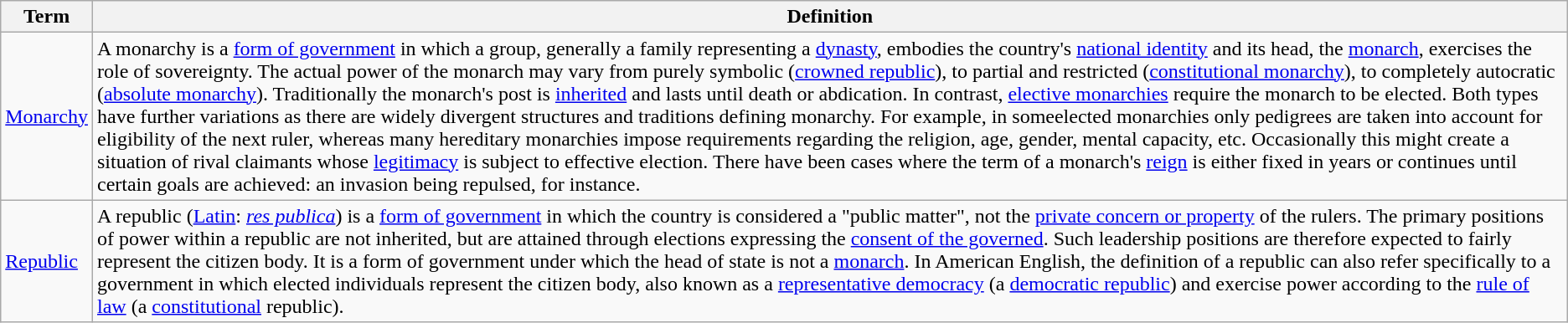<table class="wikitable">
<tr>
<th>Term</th>
<th>Definition</th>
</tr>
<tr>
<td><a href='#'>Monarchy</a></td>
<td>A monarchy is a <a href='#'>form of government</a> in which a group, generally a family representing a <a href='#'>dynasty</a>, embodies the country's <a href='#'>national identity</a> and its head, the <a href='#'>monarch</a>, exercises the role of sovereignty. The actual power of the monarch may vary from purely symbolic (<a href='#'>crowned republic</a>), to partial and restricted (<a href='#'>constitutional monarchy</a>), to completely autocratic (<a href='#'>absolute monarchy</a>). Traditionally the monarch's post is <a href='#'>inherited</a> and lasts until death or abdication. In contrast, <a href='#'>elective monarchies</a> require the monarch to be elected. Both types have further variations as there are widely divergent structures and traditions defining monarchy. For example, in someelected monarchies only pedigrees are taken into account for eligibility of the next ruler, whereas many hereditary monarchies impose requirements regarding the religion, age, gender, mental capacity, etc. Occasionally this might create a situation of rival claimants whose <a href='#'>legitimacy</a> is subject to effective election. There have been cases where the term of a monarch's <a href='#'>reign</a> is either fixed in years or continues until certain goals are achieved: an invasion being repulsed, for instance.</td>
</tr>
<tr>
<td><a href='#'>Republic</a></td>
<td>A republic (<a href='#'>Latin</a>: <em><a href='#'>res publica</a></em>) is a <a href='#'>form of government</a> in which the country is considered a "public matter", not the <a href='#'>private concern or property</a> of the rulers. The primary positions of power within a republic are not inherited, but are attained through elections expressing the <a href='#'>consent of the governed</a>. Such leadership positions are therefore expected to fairly represent the citizen body. It is a form of government under which the head of state is not a <a href='#'>monarch</a>. In American English, the definition of a republic can also refer specifically to a government in which elected individuals represent the citizen body, also known as a <a href='#'>representative democracy</a> (a <a href='#'>democratic republic</a>) and exercise power according to the <a href='#'>rule of law</a> (a <a href='#'>constitutional</a> republic).</td>
</tr>
</table>
